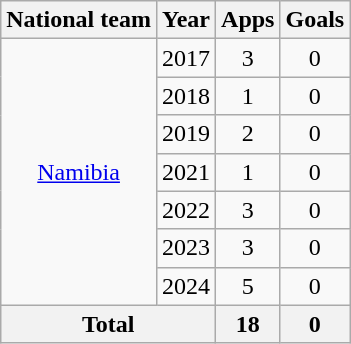<table class=wikitable style=text-align:center>
<tr>
<th>National team</th>
<th>Year</th>
<th>Apps</th>
<th>Goals</th>
</tr>
<tr>
<td rowspan="7"><a href='#'>Namibia</a></td>
<td>2017</td>
<td>3</td>
<td>0</td>
</tr>
<tr>
<td>2018</td>
<td>1</td>
<td>0</td>
</tr>
<tr>
<td>2019</td>
<td>2</td>
<td>0</td>
</tr>
<tr>
<td>2021</td>
<td>1</td>
<td>0</td>
</tr>
<tr>
<td>2022</td>
<td>3</td>
<td>0</td>
</tr>
<tr>
<td>2023</td>
<td>3</td>
<td>0</td>
</tr>
<tr>
<td>2024</td>
<td>5</td>
<td>0</td>
</tr>
<tr>
<th colspan="2">Total</th>
<th>18</th>
<th>0</th>
</tr>
</table>
